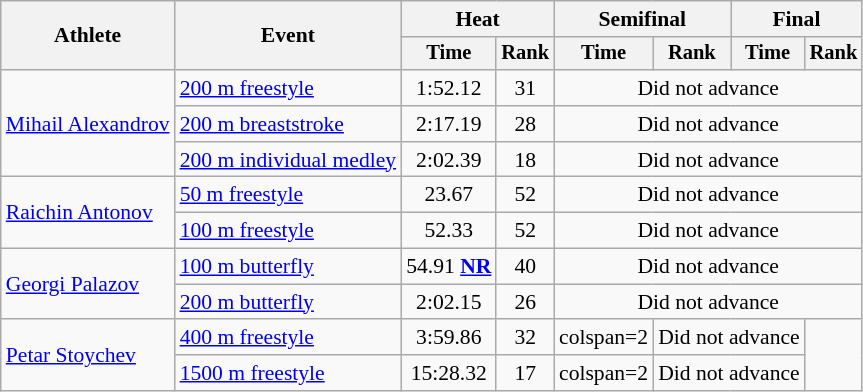<table class=wikitable style="font-size:90%">
<tr>
<th rowspan="2">Athlete</th>
<th rowspan="2">Event</th>
<th colspan="2">Heat</th>
<th colspan="2">Semifinal</th>
<th colspan="2">Final</th>
</tr>
<tr style="font-size:95%">
<th>Time</th>
<th>Rank</th>
<th>Time</th>
<th>Rank</th>
<th>Time</th>
<th>Rank</th>
</tr>
<tr align=center>
<td align=left rowspan=3><a href='#'>Mihail Alexandrov</a></td>
<td align=left><a href='#'>200 m freestyle</a></td>
<td>1:52.12</td>
<td>31</td>
<td colspan=4>Did not advance</td>
</tr>
<tr align=center>
<td align=left><a href='#'>200 m breaststroke</a></td>
<td>2:17.19</td>
<td>28</td>
<td colspan=4>Did not advance</td>
</tr>
<tr align=center>
<td align=left><a href='#'>200 m individual medley</a></td>
<td>2:02.39</td>
<td>18</td>
<td colspan=4>Did not advance</td>
</tr>
<tr align=center>
<td align=left rowspan=2><a href='#'>Raichin Antonov</a></td>
<td align=left><a href='#'>50 m freestyle</a></td>
<td>23.67</td>
<td>52</td>
<td colspan=4>Did not advance</td>
</tr>
<tr align=center>
<td align=left><a href='#'>100 m freestyle</a></td>
<td>52.33</td>
<td>52</td>
<td colspan=4>Did not advance</td>
</tr>
<tr align=center>
<td align=left rowspan=2><a href='#'>Georgi Palazov</a></td>
<td align=left><a href='#'>100 m butterfly</a></td>
<td>54.91 <strong><a href='#'>NR</a></strong></td>
<td>40</td>
<td colspan=4>Did not advance</td>
</tr>
<tr align=center>
<td align=left><a href='#'>200 m butterfly</a></td>
<td>2:02.15</td>
<td>26</td>
<td colspan=4>Did not advance</td>
</tr>
<tr align=center>
<td align=left rowspan=2><a href='#'>Petar Stoychev</a></td>
<td align=left><a href='#'>400 m freestyle</a></td>
<td>3:59.86</td>
<td>32</td>
<td>colspan=2 </td>
<td colspan=2>Did not advance</td>
</tr>
<tr align=center>
<td align=left><a href='#'>1500 m freestyle</a></td>
<td>15:28.32</td>
<td>17</td>
<td>colspan=2 </td>
<td colspan=2>Did not advance</td>
</tr>
</table>
